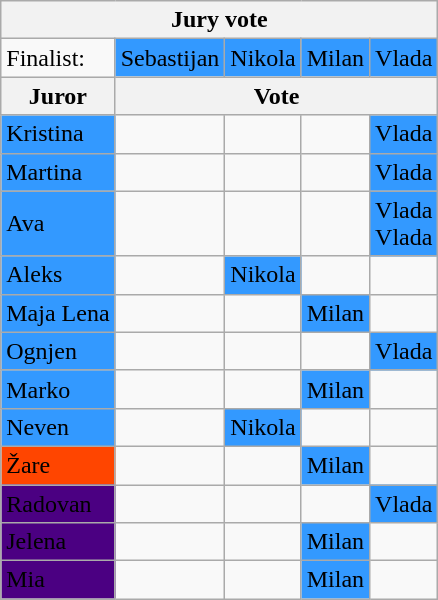<table class="wikitable" style="text-align:center">
<tr>
<th colspan=5>Jury vote</th>
</tr>
<tr>
<td align="left">Finalist:</td>
<td bgcolor="#3399ff">Sebastijan<br></td>
<td bgcolor="#3399ff">Nikola<br></td>
<td bgcolor="#3399ff">Milan<br></td>
<td bgcolor="#3399ff">Vlada<br></td>
</tr>
<tr>
<th>Juror</th>
<th colspan=4>Vote</th>
</tr>
<tr>
<td align="left" bgcolor="#3399ff">Kristina</td>
<td></td>
<td></td>
<td></td>
<td bgcolor="#3399ff">Vlada</td>
</tr>
<tr>
<td align="left" bgcolor="#3399ff">Martina</td>
<td></td>
<td></td>
<td></td>
<td bgcolor="#3399ff">Vlada</td>
</tr>
<tr>
<td align="left" bgcolor="#3399ff">Ava</td>
<td></td>
<td></td>
<td></td>
<td bgcolor="#3399ff">Vlada<br>Vlada</td>
</tr>
<tr>
<td align="left" bgcolor="#3399ff">Aleks</td>
<td></td>
<td bgcolor="#3399ff">Nikola</td>
<td></td>
<td></td>
</tr>
<tr>
<td align="left" bgcolor="#3399ff">Maja Lena</td>
<td></td>
<td></td>
<td bgcolor="#3399ff">Milan</td>
<td></td>
</tr>
<tr>
<td align="left" bgcolor="#3399ff">Ognjen</td>
<td></td>
<td></td>
<td></td>
<td bgcolor="#3399ff">Vlada</td>
</tr>
<tr>
<td align="left" bgcolor="#3399ff">Marko</td>
<td></td>
<td></td>
<td bgcolor="#3399ff">Milan</td>
<td></td>
</tr>
<tr>
<td align="left" bgcolor="#3399ff">Neven</td>
<td></td>
<td bgcolor="#3399ff">Nikola</td>
<td></td>
<td></td>
</tr>
<tr>
<td align="left" bgcolor="OrangeRed">Žare</td>
<td></td>
<td></td>
<td bgcolor="#3399ff">Milan</td>
<td></td>
</tr>
<tr>
<td align="left" bgcolor="Indigo"><span>Radovan</span></td>
<td></td>
<td></td>
<td></td>
<td bgcolor="#3399ff">Vlada</td>
</tr>
<tr>
<td align="left" bgcolor="Indigo"><span>Jelena</span></td>
<td></td>
<td></td>
<td bgcolor="#3399ff">Milan</td>
<td></td>
</tr>
<tr>
<td align="left" bgcolor="Indigo"><span>Mia</span></td>
<td></td>
<td></td>
<td bgcolor="#3399ff">Milan</td>
<td></td>
</tr>
</table>
